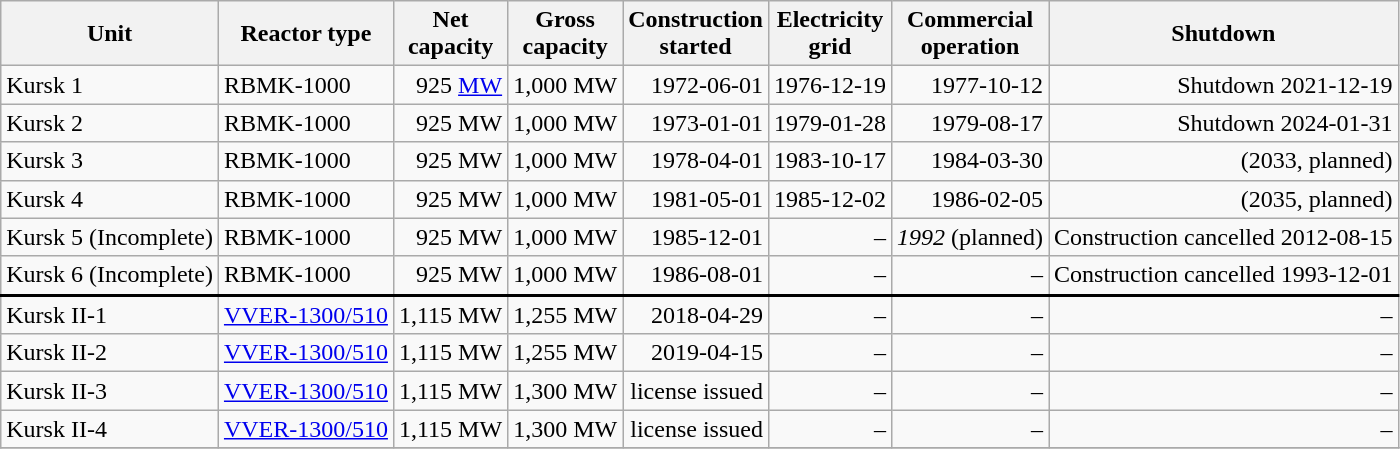<table class="wikitable">
<tr>
<th>Unit</th>
<th>Reactor type</th>
<th>Net<br>capacity</th>
<th>Gross<br>capacity</th>
<th>Construction<br>started</th>
<th>Electricity<br>grid</th>
<th>Commercial<br>operation</th>
<th>Shutdown</th>
</tr>
<tr>
<td>Kursk 1</td>
<td>RBMK-1000</td>
<td align="right">925 <a href='#'>MW</a></td>
<td align="right">1,000 MW</td>
<td align="right">1972-06-01</td>
<td align="right">1976-12-19</td>
<td align="right">1977-10-12</td>
<td align="right">Shutdown 2021-12-19</td>
</tr>
<tr>
<td>Kursk 2</td>
<td>RBMK-1000</td>
<td align="right">925 MW</td>
<td align="right">1,000 MW</td>
<td align="right">1973-01-01</td>
<td align="right">1979-01-28</td>
<td align="right">1979-08-17</td>
<td align="right">Shutdown 2024-01-31</td>
</tr>
<tr>
<td>Kursk 3</td>
<td>RBMK-1000</td>
<td align="right">925 MW</td>
<td align="right">1,000 MW</td>
<td align="right">1978-04-01</td>
<td align="right">1983-10-17</td>
<td align="right">1984-03-30</td>
<td align="right">(2033, planned)</td>
</tr>
<tr>
<td>Kursk 4</td>
<td>RBMK-1000</td>
<td align="right">925 MW</td>
<td align="right">1,000 MW</td>
<td align="right">1981-05-01</td>
<td align="right">1985-12-02</td>
<td align="right">1986-02-05</td>
<td align="right">(2035, planned)</td>
</tr>
<tr>
<td>Kursk 5 (Incomplete)</td>
<td>RBMK-1000</td>
<td align="right">925 MW</td>
<td align="right">1,000 MW</td>
<td align="right">1985-12-01</td>
<td align="right">–</td>
<td align="right"><em>1992</em> (planned)</td>
<td align="right">Construction cancelled 2012-08-15</td>
</tr>
<tr>
<td>Kursk 6 (Incomplete) </td>
<td>RBMK-1000</td>
<td align="right">925 MW</td>
<td align="right">1,000 MW</td>
<td align="right">1986-08-01</td>
<td align="right">–</td>
<td align="right">–</td>
<td align="right">Construction cancelled 1993-12-01</td>
</tr>
<tr style="border-top: 2px solid black;">
<td>Kursk II-1</td>
<td><a href='#'>VVER-1300/510</a></td>
<td align="right">1,115 MW</td>
<td align="right">1,255 MW</td>
<td align="right">2018-04-29</td>
<td align="right">–</td>
<td align="right">–</td>
<td align="right">–</td>
</tr>
<tr>
<td>Kursk II-2</td>
<td><a href='#'>VVER-1300/510</a></td>
<td align="right">1,115 MW</td>
<td align="right">1,255 MW</td>
<td align="right">2019-04-15</td>
<td align="right">–</td>
<td align="right">–</td>
<td align="right">–</td>
</tr>
<tr>
<td>Kursk II-3</td>
<td><a href='#'>VVER-1300/510</a></td>
<td align="right">1,115 MW</td>
<td align="right">1,300 MW</td>
<td align="right">license issued</td>
<td align="right">–</td>
<td align="right">–</td>
<td align="right">–</td>
</tr>
<tr>
<td>Kursk II-4</td>
<td><a href='#'>VVER-1300/510</a></td>
<td align="right">1,115 MW</td>
<td align="right">1,300 MW</td>
<td align="right">license issued</td>
<td align="right">–</td>
<td align="right">–</td>
<td align="right">–</td>
</tr>
<tr>
</tr>
</table>
